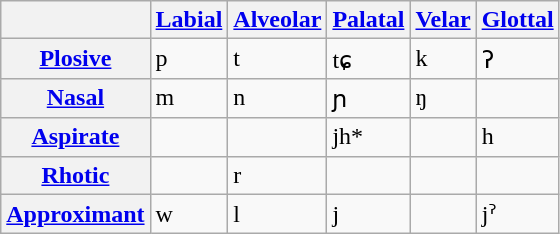<table class="wikitable">
<tr>
<th></th>
<th><a href='#'>Labial</a></th>
<th><a href='#'>Alveolar</a></th>
<th><a href='#'>Palatal</a></th>
<th><a href='#'>Velar</a></th>
<th><a href='#'>Glottal</a></th>
</tr>
<tr>
<th><a href='#'>Plosive</a></th>
<td>p</td>
<td>t</td>
<td>tɕ</td>
<td>k</td>
<td>ʔ</td>
</tr>
<tr>
<th><a href='#'>Nasal</a></th>
<td>m</td>
<td>n</td>
<td>ɲ</td>
<td>ŋ</td>
<td></td>
</tr>
<tr>
<th><a href='#'>Aspirate</a></th>
<td></td>
<td></td>
<td>jh*</td>
<td></td>
<td>h</td>
</tr>
<tr>
<th><a href='#'>Rhotic</a></th>
<td></td>
<td>r</td>
<td></td>
<td></td>
<td></td>
</tr>
<tr>
<th><a href='#'>Approximant</a></th>
<td>w</td>
<td>l</td>
<td>j</td>
<td></td>
<td>jˀ</td>
</tr>
</table>
